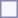<table style="border:1px solid #8888aa; background-color:#f7f8ff; padding:5px; font-size:95%; margin: 0px 12px 12px 0px;">
</table>
